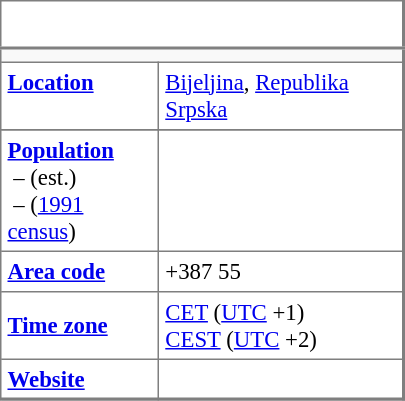<table border=1 cellpadding=4 cellspacing=0 class="toccolours" style="float: right; width: 270px; clear: both; margin: 0.5em 0 1em 1em; border-style: solid; border:1px solid #7f7f7f; border-right-width: 2px; border-bottom-width: 2px; border-collapse: collapse; font-size: 95%;">
<tr>
<td style="background: #ffffff;" align=center colspan=2><br><table border=0 cellpadding=2 cellspacing=0>
<tr>
<td style="text-align: center;" colspan="2"></td>
</tr>
<tr>
</tr>
</table>
</td>
</tr>
<tr style="border-top: 2px solid gray;">
<td style="background: #f9f9f9;" align=center colspan=2></td>
</tr>
<tr>
<td valign=top><strong><a href='#'>Location</a></strong></td>
<td><a href='#'>Bijeljina</a>, <a href='#'>Republika Srpska</a></td>
</tr>
<tr>
</tr>
<tr>
<td valign=top><strong><a href='#'>Population</a></strong><br> – (est.)<br> – (<a href='#'>1991 census</a>)</td>
<td><br>  <br> </td>
</tr>
<tr>
<td><strong><a href='#'>Area code</a></strong></td>
<td>+387 55</td>
</tr>
<tr>
<td><strong><a href='#'>Time zone</a></strong></td>
<td><a href='#'>CET</a> (<a href='#'>UTC</a> +1) <br> <a href='#'>CEST</a> (<a href='#'>UTC</a> +2)</td>
</tr>
<tr>
<td><strong><a href='#'>Website</a></strong></td>
<td></td>
</tr>
<tr>
</tr>
</table>
